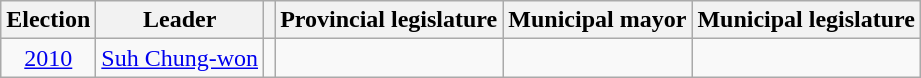<table class="wikitable" style="text-align:center">
<tr>
<th>Election</th>
<th>Leader</th>
<th></th>
<th>Provincial legislature</th>
<th>Municipal mayor</th>
<th>Municipal legislature</th>
</tr>
<tr>
<td><a href='#'>2010</a></td>
<td><a href='#'>Suh Chung-won</a></td>
<td></td>
<td></td>
<td></td>
<td></td>
</tr>
</table>
